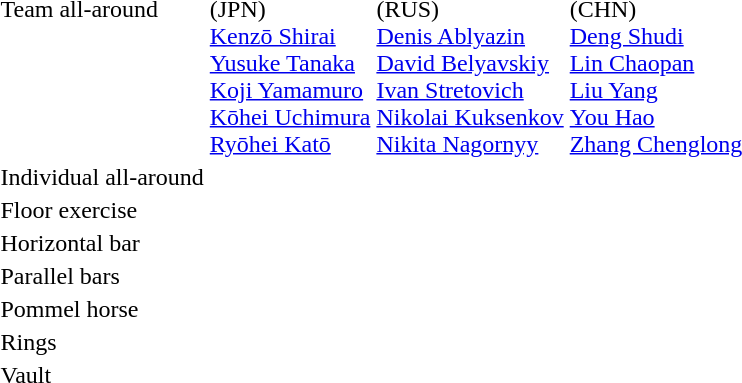<table>
<tr valign="top">
<td>Team all-around<br></td>
<td> (JPN)<br><a href='#'>Kenzō Shirai</a><br><a href='#'>Yusuke Tanaka</a><br><a href='#'>Koji Yamamuro</a><br><a href='#'>Kōhei Uchimura</a><br><a href='#'>Ryōhei Katō</a></td>
<td> (RUS)<br><a href='#'>Denis Ablyazin</a><br><a href='#'>David Belyavskiy</a><br><a href='#'>Ivan Stretovich</a><br><a href='#'>Nikolai Kuksenkov</a><br><a href='#'>Nikita Nagornyy</a></td>
<td> (CHN)<br><a href='#'>Deng Shudi</a><br><a href='#'>Lin Chaopan</a><br><a href='#'>Liu Yang</a><br><a href='#'>You Hao</a><br><a href='#'>Zhang Chenglong</a></td>
</tr>
<tr valign="top">
<td>Individual all-around<br></td>
<td></td>
<td></td>
<td></td>
</tr>
<tr>
<td>Floor exercise<br></td>
<td></td>
<td></td>
<td></td>
</tr>
<tr>
<td>Horizontal bar<br></td>
<td></td>
<td></td>
<td></td>
</tr>
<tr>
<td>Parallel bars<br></td>
<td></td>
<td></td>
<td></td>
</tr>
<tr>
<td>Pommel horse<br></td>
<td></td>
<td></td>
<td></td>
</tr>
<tr>
<td>Rings<br></td>
<td></td>
<td></td>
<td></td>
</tr>
<tr>
<td>Vault<br></td>
<td></td>
<td></td>
<td></td>
</tr>
</table>
